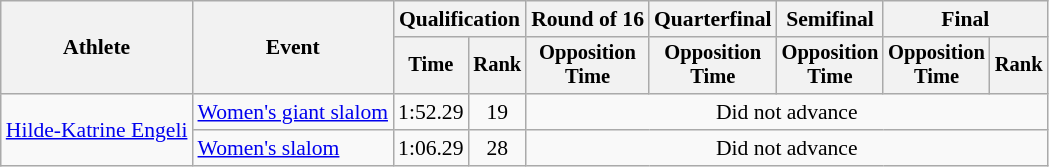<table class="wikitable" style="font-size:90%">
<tr>
<th rowspan="2">Athlete</th>
<th rowspan="2">Event</th>
<th colspan="2">Qualification</th>
<th>Round of 16</th>
<th>Quarterfinal</th>
<th>Semifinal</th>
<th colspan=2>Final</th>
</tr>
<tr style="font-size:95%">
<th>Time</th>
<th>Rank</th>
<th>Opposition<br>Time</th>
<th>Opposition<br>Time</th>
<th>Opposition<br>Time</th>
<th>Opposition<br>Time</th>
<th>Rank</th>
</tr>
<tr align=center>
<td align=left rowspan=2><a href='#'>Hilde-Katrine Engeli</a></td>
<td align=left><a href='#'>Women's giant slalom</a></td>
<td>1:52.29</td>
<td>19</td>
<td colspan=5>Did not advance</td>
</tr>
<tr align=center>
<td align=left><a href='#'>Women's slalom</a></td>
<td>1:06.29</td>
<td>28</td>
<td colspan=5>Did not advance</td>
</tr>
</table>
